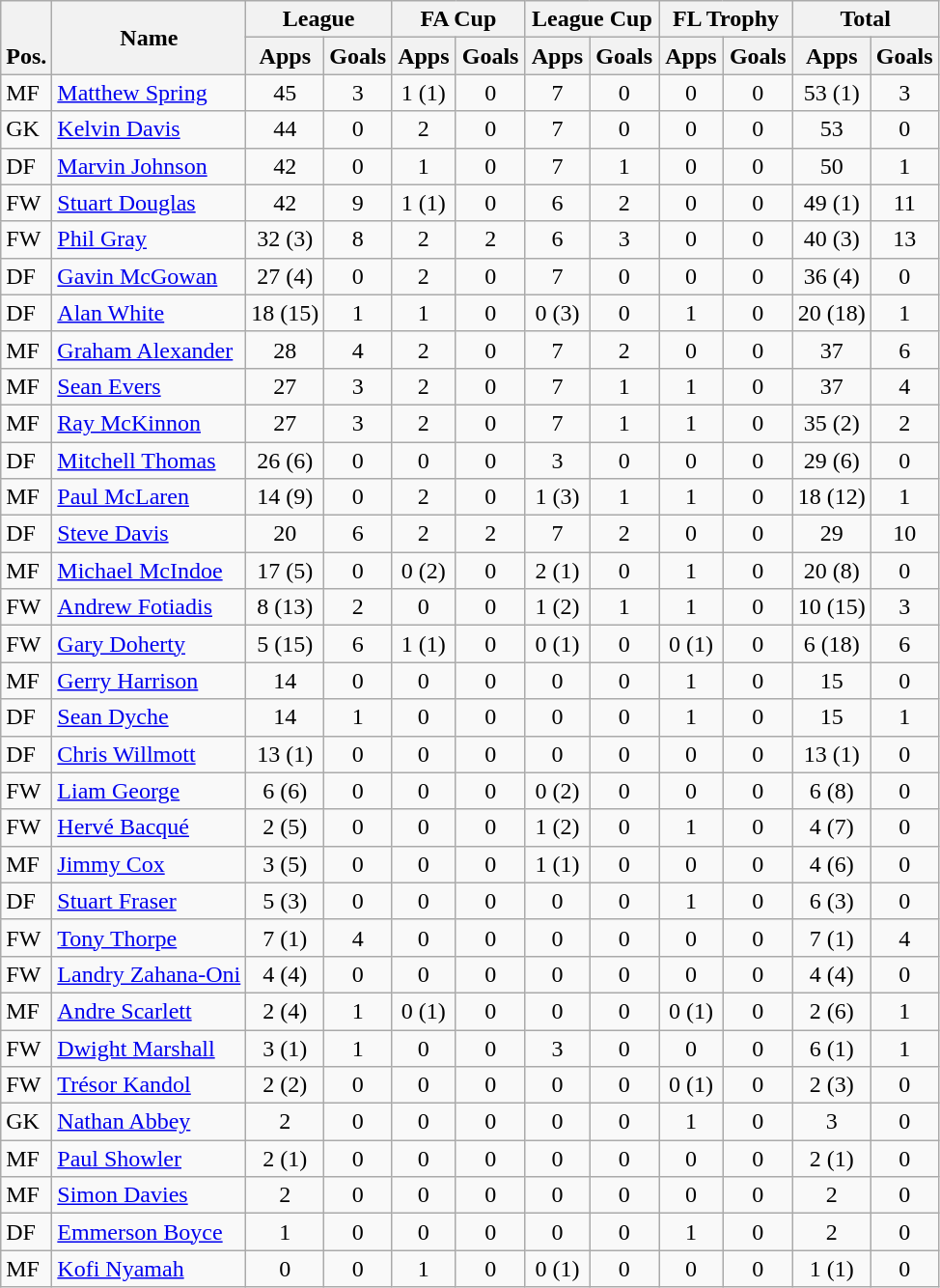<table class="wikitable" style="text-align:center">
<tr>
<th rowspan="2" valign="bottom">Pos.</th>
<th rowspan="2">Name</th>
<th colspan="2" width="85">League</th>
<th colspan="2" width="85">FA Cup</th>
<th colspan="2" width="85">League Cup</th>
<th colspan="2" width="85">FL Trophy</th>
<th colspan="2" width="85">Total</th>
</tr>
<tr>
<th>Apps</th>
<th>Goals</th>
<th>Apps</th>
<th>Goals</th>
<th>Apps</th>
<th>Goals</th>
<th>Apps</th>
<th>Goals</th>
<th>Apps</th>
<th>Goals</th>
</tr>
<tr>
<td align="left">MF</td>
<td align="left"> <a href='#'>Matthew Spring</a></td>
<td>45</td>
<td>3</td>
<td>1 (1)</td>
<td>0</td>
<td>7</td>
<td>0</td>
<td>0</td>
<td>0</td>
<td>53 (1)</td>
<td>3</td>
</tr>
<tr>
<td align="left">GK</td>
<td align="left"> <a href='#'>Kelvin Davis</a></td>
<td>44</td>
<td>0</td>
<td>2</td>
<td>0</td>
<td>7</td>
<td>0</td>
<td>0</td>
<td>0</td>
<td>53</td>
<td>0</td>
</tr>
<tr>
<td align="left">DF</td>
<td align="left"> <a href='#'>Marvin Johnson</a></td>
<td>42</td>
<td>0</td>
<td>1</td>
<td>0</td>
<td>7</td>
<td>1</td>
<td>0</td>
<td>0</td>
<td>50</td>
<td>1</td>
</tr>
<tr>
<td align="left">FW</td>
<td align="left"> <a href='#'>Stuart Douglas</a></td>
<td>42</td>
<td>9</td>
<td>1 (1)</td>
<td>0</td>
<td>6</td>
<td>2</td>
<td>0</td>
<td>0</td>
<td>49 (1)</td>
<td>11</td>
</tr>
<tr>
<td align="left">FW</td>
<td align="left"> <a href='#'>Phil Gray</a></td>
<td>32 (3)</td>
<td>8</td>
<td>2</td>
<td>2</td>
<td>6</td>
<td>3</td>
<td>0</td>
<td>0</td>
<td>40 (3)</td>
<td>13</td>
</tr>
<tr>
<td align="left">DF</td>
<td align="left"> <a href='#'>Gavin McGowan</a></td>
<td>27 (4)</td>
<td>0</td>
<td>2</td>
<td>0</td>
<td>7</td>
<td>0</td>
<td>0</td>
<td>0</td>
<td>36 (4)</td>
<td>0</td>
</tr>
<tr>
<td align="left">DF</td>
<td align="left"> <a href='#'>Alan White</a></td>
<td>18 (15)</td>
<td>1</td>
<td>1</td>
<td>0</td>
<td>0 (3)</td>
<td>0</td>
<td>1</td>
<td>0</td>
<td>20 (18)</td>
<td>1</td>
</tr>
<tr>
<td align="left">MF</td>
<td align="left"> <a href='#'>Graham Alexander</a></td>
<td>28</td>
<td>4</td>
<td>2</td>
<td>0</td>
<td>7</td>
<td>2</td>
<td>0</td>
<td>0</td>
<td>37</td>
<td>6</td>
</tr>
<tr>
<td align="left">MF</td>
<td align="left"> <a href='#'>Sean Evers</a></td>
<td>27</td>
<td>3</td>
<td>2</td>
<td>0</td>
<td>7</td>
<td>1</td>
<td>1</td>
<td>0</td>
<td>37</td>
<td>4</td>
</tr>
<tr>
<td align="left">MF</td>
<td align="left"> <a href='#'>Ray McKinnon</a></td>
<td>27</td>
<td>3</td>
<td>2</td>
<td>0</td>
<td>7</td>
<td>1</td>
<td>1</td>
<td>0</td>
<td>35 (2)</td>
<td>2</td>
</tr>
<tr>
<td align="left">DF</td>
<td align="left"> <a href='#'>Mitchell Thomas</a></td>
<td>26 (6)</td>
<td>0</td>
<td>0</td>
<td>0</td>
<td>3</td>
<td>0</td>
<td>0</td>
<td>0</td>
<td>29 (6)</td>
<td>0</td>
</tr>
<tr>
<td align="left">MF</td>
<td align="left"> <a href='#'>Paul McLaren</a></td>
<td>14 (9)</td>
<td>0</td>
<td>2</td>
<td>0</td>
<td>1 (3)</td>
<td>1</td>
<td>1</td>
<td>0</td>
<td>18 (12)</td>
<td>1</td>
</tr>
<tr>
<td align="left">DF</td>
<td align="left"> <a href='#'>Steve Davis</a></td>
<td>20</td>
<td>6</td>
<td>2</td>
<td>2</td>
<td>7</td>
<td>2</td>
<td>0</td>
<td>0</td>
<td>29</td>
<td>10</td>
</tr>
<tr>
<td align="left">MF</td>
<td align="left"> <a href='#'>Michael McIndoe</a></td>
<td>17 (5)</td>
<td>0</td>
<td>0 (2)</td>
<td>0</td>
<td>2 (1)</td>
<td>0</td>
<td>1</td>
<td>0</td>
<td>20 (8)</td>
<td>0</td>
</tr>
<tr>
<td align="left">FW</td>
<td align="left"> <a href='#'>Andrew Fotiadis</a></td>
<td>8 (13)</td>
<td>2</td>
<td>0</td>
<td>0</td>
<td>1 (2)</td>
<td>1</td>
<td>1</td>
<td>0</td>
<td>10 (15)</td>
<td>3</td>
</tr>
<tr>
<td align="left">FW</td>
<td align="left"> <a href='#'>Gary Doherty</a></td>
<td>5 (15)</td>
<td>6</td>
<td>1 (1)</td>
<td>0</td>
<td>0 (1)</td>
<td>0</td>
<td>0 (1)</td>
<td>0</td>
<td>6 (18)</td>
<td>6</td>
</tr>
<tr>
<td align="left">MF</td>
<td align="left"> <a href='#'>Gerry Harrison</a></td>
<td>14</td>
<td>0</td>
<td>0</td>
<td>0</td>
<td>0</td>
<td>0</td>
<td>1</td>
<td>0</td>
<td>15</td>
<td>0</td>
</tr>
<tr>
<td align="left">DF</td>
<td align="left"> <a href='#'>Sean Dyche</a></td>
<td>14</td>
<td>1</td>
<td>0</td>
<td>0</td>
<td>0</td>
<td>0</td>
<td>1</td>
<td>0</td>
<td>15</td>
<td>1</td>
</tr>
<tr>
<td align="left">DF</td>
<td align="left"> <a href='#'>Chris Willmott</a></td>
<td>13 (1)</td>
<td>0</td>
<td>0</td>
<td>0</td>
<td>0</td>
<td>0</td>
<td>0</td>
<td>0</td>
<td>13 (1)</td>
<td>0</td>
</tr>
<tr>
<td align="left">FW</td>
<td align="left"> <a href='#'>Liam George</a></td>
<td>6 (6)</td>
<td>0</td>
<td>0</td>
<td>0</td>
<td>0 (2)</td>
<td>0</td>
<td>0</td>
<td>0</td>
<td>6 (8)</td>
<td>0</td>
</tr>
<tr>
<td align="left">FW</td>
<td align="left"> <a href='#'>Hervé Bacqué</a></td>
<td>2 (5)</td>
<td>0</td>
<td>0</td>
<td>0</td>
<td>1 (2)</td>
<td>0</td>
<td>1</td>
<td>0</td>
<td>4 (7)</td>
<td>0</td>
</tr>
<tr>
<td align="left">MF</td>
<td align="left"> <a href='#'>Jimmy Cox</a></td>
<td>3 (5)</td>
<td>0</td>
<td>0</td>
<td>0</td>
<td>1 (1)</td>
<td>0</td>
<td>0</td>
<td>0</td>
<td>4 (6)</td>
<td>0</td>
</tr>
<tr>
<td align="left">DF</td>
<td align="left"> <a href='#'>Stuart Fraser</a></td>
<td>5 (3)</td>
<td>0</td>
<td>0</td>
<td>0</td>
<td>0</td>
<td>0</td>
<td>1</td>
<td>0</td>
<td>6 (3)</td>
<td>0</td>
</tr>
<tr>
<td align="left">FW</td>
<td align="left"> <a href='#'>Tony Thorpe</a></td>
<td>7 (1)</td>
<td>4</td>
<td>0</td>
<td>0</td>
<td>0</td>
<td>0</td>
<td>0</td>
<td>0</td>
<td>7 (1)</td>
<td>4</td>
</tr>
<tr>
<td align="left">FW</td>
<td align="left"> <a href='#'>Landry Zahana-Oni</a></td>
<td>4 (4)</td>
<td>0</td>
<td>0</td>
<td>0</td>
<td>0</td>
<td>0</td>
<td>0</td>
<td>0</td>
<td>4 (4)</td>
<td>0</td>
</tr>
<tr>
<td align="left">MF</td>
<td align="left"> <a href='#'>Andre Scarlett</a></td>
<td>2 (4)</td>
<td>1</td>
<td>0 (1)</td>
<td>0</td>
<td>0</td>
<td>0</td>
<td>0 (1)</td>
<td>0</td>
<td>2 (6)</td>
<td>1</td>
</tr>
<tr>
<td align="left">FW</td>
<td align="left"> <a href='#'>Dwight Marshall</a></td>
<td>3 (1)</td>
<td>1</td>
<td>0</td>
<td>0</td>
<td>3</td>
<td>0</td>
<td>0</td>
<td>0</td>
<td>6 (1)</td>
<td>1</td>
</tr>
<tr>
<td align="left">FW</td>
<td align="left"> <a href='#'>Trésor Kandol</a></td>
<td>2 (2)</td>
<td>0</td>
<td>0</td>
<td>0</td>
<td>0</td>
<td>0</td>
<td>0 (1)</td>
<td>0</td>
<td>2 (3)</td>
<td>0</td>
</tr>
<tr>
<td align="left">GK</td>
<td align="left"> <a href='#'>Nathan Abbey</a></td>
<td>2</td>
<td>0</td>
<td>0</td>
<td>0</td>
<td>0</td>
<td>0</td>
<td>1</td>
<td>0</td>
<td>3</td>
<td>0</td>
</tr>
<tr>
<td align="left">MF</td>
<td align="left"> <a href='#'>Paul Showler</a></td>
<td>2 (1)</td>
<td>0</td>
<td>0</td>
<td>0</td>
<td>0</td>
<td>0</td>
<td>0</td>
<td>0</td>
<td>2 (1)</td>
<td>0</td>
</tr>
<tr>
<td align="left">MF</td>
<td align="left"> <a href='#'>Simon Davies</a></td>
<td>2</td>
<td>0</td>
<td>0</td>
<td>0</td>
<td>0</td>
<td>0</td>
<td>0</td>
<td>0</td>
<td>2</td>
<td>0</td>
</tr>
<tr>
<td align="left">DF</td>
<td align="left"> <a href='#'>Emmerson Boyce</a></td>
<td>1</td>
<td>0</td>
<td>0</td>
<td>0</td>
<td>0</td>
<td>0</td>
<td>1</td>
<td>0</td>
<td>2</td>
<td>0</td>
</tr>
<tr>
<td align="left">MF</td>
<td align="left"> <a href='#'>Kofi Nyamah</a></td>
<td>0</td>
<td>0</td>
<td>1</td>
<td>0</td>
<td>0 (1)</td>
<td>0</td>
<td>0</td>
<td>0</td>
<td>1 (1)</td>
<td>0</td>
</tr>
</table>
